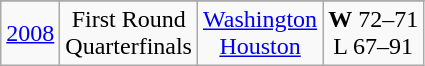<table class="wikitable">
<tr align="center">
</tr>
<tr align="center">
<td><a href='#'>2008</a></td>
<td>First Round<br>Quarterfinals</td>
<td><a href='#'>Washington</a><br><a href='#'>Houston</a></td>
<td><strong>W</strong> 72–71<br>L 67–91</td>
</tr>
</table>
